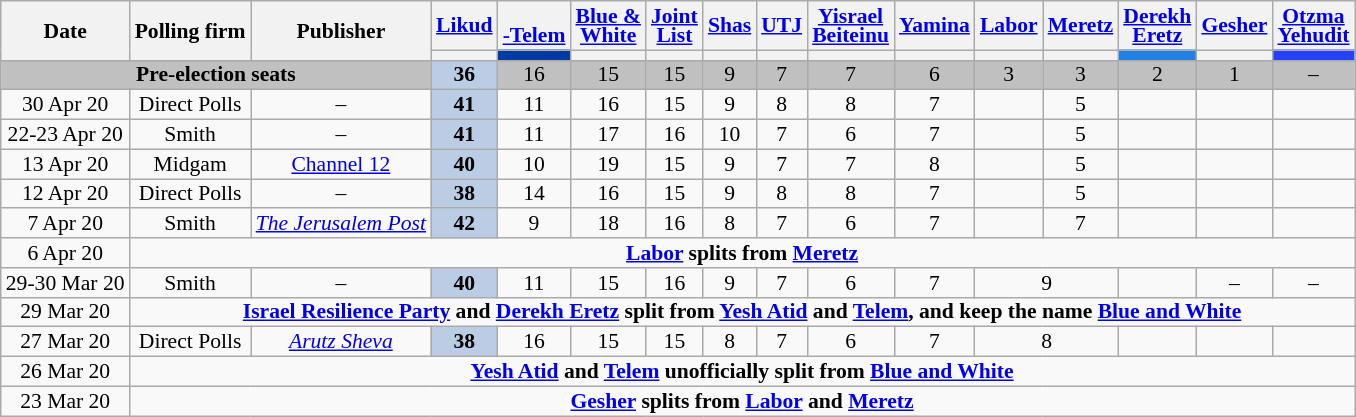<table class="wikitable sortable" style=text-align:center;font-size:90%;line-height:13px>
<tr>
<th rowspan=2>Date</th>
<th rowspan=2>Polling firm</th>
<th rowspan=2>Publisher</th>
<th><a href='#'>Likud</a></th>
<th><a href='#'><br>-Telem</a></th>
<th><a href='#'>Blue &<br>White</a></th>
<th><a href='#'>Joint<br>List</a></th>
<th><a href='#'>Shas</a></th>
<th><a href='#'>UTJ</a></th>
<th><a href='#'>Yisrael<br>Beiteinu</a></th>
<th><a href='#'>Yamina</a></th>
<th><a href='#'>Labor</a></th>
<th><a href='#'>Meretz</a></th>
<th><a href='#'>Derekh<br>Eretz</a></th>
<th><a href='#'>Gesher</a></th>
<th><a href='#'>Otzma<br>Yehudit</a></th>
</tr>
<tr>
<th style=background:></th>
<th style=background:#003BA3></th>
<th style=background:></th>
<th style=background:></th>
<th style=background:></th>
<th style=background:></th>
<th style=background:></th>
<th style=background:></th>
<th style=background:></th>
<th style=background:></th>
<th style=background:#2181E5></th>
<th style=background:></th>
<th style=background:#2441FF></th>
</tr>
<tr style=background:silver>
<td colspan=3><strong>Pre-election seats</strong></td>
<td style=background:#BBCDE4><strong>36</strong>	</td>
<td>16					</td>
<td>15					</td>
<td>15					</td>
<td>9					</td>
<td>7					</td>
<td>7					</td>
<td>6					</td>
<td>3					</td>
<td>3					</td>
<td>2					</td>
<td>1					</td>
<td>–					</td>
</tr>
<tr>
<td data-sort-value=2020-04-30>30 Apr 20</td>
<td>Direct Polls</td>
<td>–</td>
<td style=background:#BBCDE4><strong>41</strong>	</td>
<td>11					</td>
<td>16		</td>
<td>15					</td>
<td>9					</td>
<td>8					</td>
<td>8					</td>
<td>7					</td>
<td>			</td>
<td>5					</td>
<td>				</td>
<td>			</td>
<td>			</td>
</tr>
<tr>
<td data-sort-value=2020-04-23>22-23 Apr 20</td>
<td>Smith</td>
<td>–</td>
<td style=background:#BBCDE4><strong>41</strong>	</td>
<td>11					</td>
<td>17	</td>
<td>16					</td>
<td>10					</td>
<td>7					</td>
<td>6					</td>
<td>7					</td>
<td>			</td>
<td>5					</td>
<td>			</td>
<td>			</td>
<td>			</td>
</tr>
<tr>
<td data-sort-value=2020-04-13>13 Apr 20</td>
<td>Midgam</td>
<td><a href='#'>Channel 12</a></td>
<td style=background:#BBCDE4><strong>40</strong>	</td>
<td>10					</td>
<td>19					</td>
<td>15					</td>
<td>9					</td>
<td>7					</td>
<td>7					</td>
<td>8					</td>
<td>			</td>
<td>5					</td>
<td>			</td>
<td>			</td>
<td>			</td>
</tr>
<tr>
<td data-sort-value=2020-04-12>12 Apr 20</td>
<td>Direct Polls</td>
<td>–</td>
<td style=background:#BBCDE4><strong>38</strong>	</td>
<td>14					</td>
<td>16		</td>
<td>15					</td>
<td>9					</td>
<td>8					</td>
<td>8					</td>
<td>7					</td>
<td>			</td>
<td>5					</td>
<td>			</td>
<td>			</td>
<td>			</td>
</tr>
<tr>
<td data-sort-value=2020-04-07>7 Apr 20</td>
<td>Smith</td>
<td><em><a href='#'>The Jerusalem Post</a></em></td>
<td style=background:#BBCDE4><strong>42</strong>	</td>
<td>9					</td>
<td>18					</td>
<td>16					</td>
<td>8					</td>
<td>7					</td>
<td>6					</td>
<td>7					</td>
<td>			</td>
<td>7					</td>
<td>			</td>
<td>			</td>
<td>			</td>
</tr>
<tr>
<td data-sort-value=2020-04-06>6 Apr 20</td>
<td colspan=15><strong><a href='#'>Labor</a> splits from <a href='#'>Meretz</a></strong></td>
</tr>
<tr>
<td data-sort-value=2020-03-30>29-30 Mar 20</td>
<td>Smith</td>
<td>–</td>
<td style=background:#BBCDE4><strong>40</strong>	</td>
<td>11					</td>
<td>15			</td>
<td>16					</td>
<td>9					</td>
<td>7					</td>
<td>6					</td>
<td>7					</td>
<td colspan=2>9				</td>
<td>	</td>
<td>–					</td>
<td>–					</td>
</tr>
<tr>
<td data-sort-value=2020-03-29>29 Mar 20</td>
<td colspan=15><strong><a href='#'>Israel Resilience Party</a> and <a href='#'>Derekh Eretz</a> split from <a href='#'>Yesh Atid</a> and <a href='#'>Telem</a>, and keep the name <a href='#'>Blue and White</a></strong></td>
</tr>
<tr>
<td data-sort-value=2020-03-27>27 Mar 20</td>
<td>Direct Polls</td>
<td><em><a href='#'>Arutz Sheva</a></em></td>
<td style=background:#BBCDE4><strong>38</strong>	</td>
<td>16					</td>
<td>15			</td>
<td>15					</td>
<td>8					</td>
<td>7					</td>
<td>6					</td>
<td>7					</td>
<td colspan=2>8				</td>
<td>			</td>
<td>			</td>
<td>			</td>
</tr>
<tr>
<td data-sort-value=2020-03-26>26 Mar 20</td>
<td colspan=15><strong><a href='#'>Yesh Atid</a> and <a href='#'>Telem</a> unofficially split from <a href='#'>Blue and White</a></strong></td>
</tr>
<tr>
<td data-sort-value=2020-03-23>23 Mar 20</td>
<td colspan=15><strong><a href='#'>Gesher</a> splits from <a href='#'>Labor</a> and <a href='#'>Meretz</a></strong></td>
</tr>
</table>
